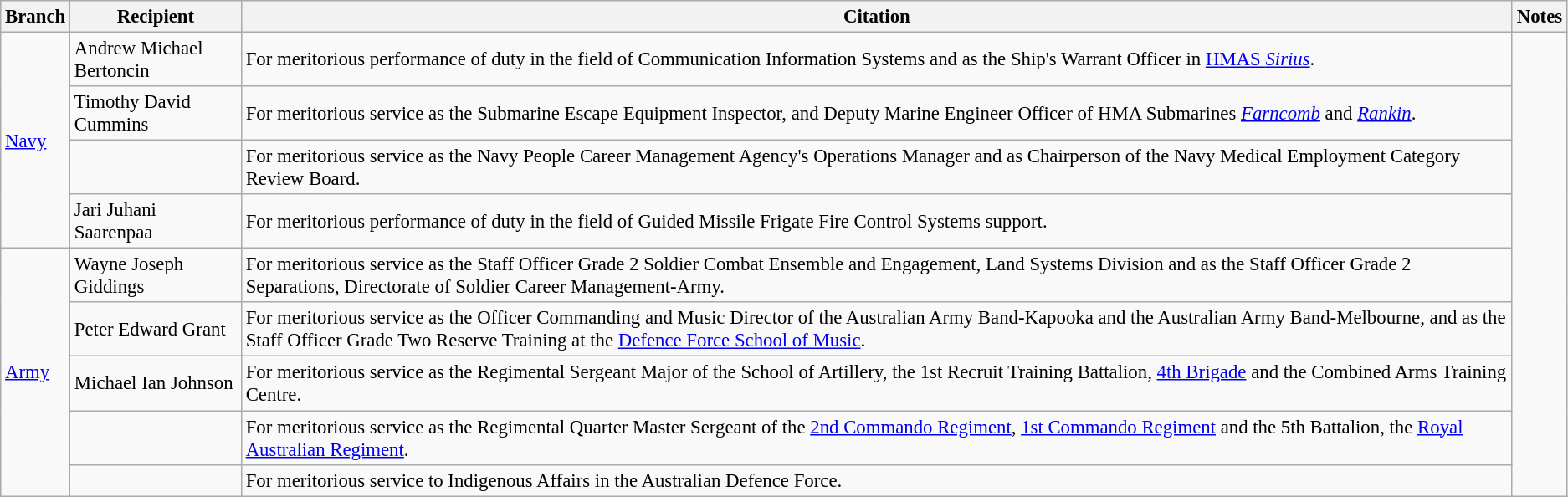<table class="wikitable" style="font-size:95%;">
<tr>
<th>Branch</th>
<th>Recipient</th>
<th>Citation</th>
<th>Notes</th>
</tr>
<tr>
<td rowspan=4><a href='#'>Navy</a></td>
<td> Andrew Michael Bertoncin</td>
<td>For meritorious performance of duty in the field of Communication Information Systems and as the Ship's Warrant Officer in <a href='#'>HMAS <em>Sirius</em></a>.</td>
<td rowspan=9></td>
</tr>
<tr>
<td> Timothy David Cummins</td>
<td>For meritorious service as the Submarine Escape Equipment Inspector, and Deputy Marine Engineer Officer of HMA Submarines <a href='#'><em>Farncomb</em></a> and <a href='#'><em>Rankin</em></a>.</td>
</tr>
<tr>
<td></td>
<td>For meritorious service as the Navy People Career Management Agency's Operations Manager and as Chairperson of the Navy Medical Employment Category Review Board.</td>
</tr>
<tr>
<td> Jari Juhani Saarenpaa</td>
<td>For meritorious performance of duty in the field of Guided Missile Frigate Fire Control Systems support.</td>
</tr>
<tr>
<td rowspan=5><a href='#'>Army</a></td>
<td> Wayne Joseph Giddings</td>
<td>For meritorious service as the Staff Officer Grade 2 Soldier Combat Ensemble and Engagement, Land Systems Division and as the Staff Officer Grade 2 Separations, Directorate of Soldier Career Management-Army.</td>
</tr>
<tr>
<td> Peter Edward Grant</td>
<td>For meritorious service as the Officer Commanding and Music Director of the Australian Army Band-Kapooka and the Australian Army Band-Melbourne, and as the Staff Officer Grade Two Reserve Training at the <a href='#'>Defence Force School of Music</a>.</td>
</tr>
<tr>
<td> Michael Ian Johnson</td>
<td>For meritorious service as the Regimental Sergeant Major of the School of Artillery, the 1st Recruit Training Battalion, <a href='#'>4th Brigade</a> and the Combined Arms Training Centre.</td>
</tr>
<tr>
<td></td>
<td>For meritorious service as the Regimental Quarter Master Sergeant of the <a href='#'>2nd Commando Regiment</a>, <a href='#'>1st Commando Regiment</a> and the 5th Battalion, the <a href='#'>Royal Australian Regiment</a>.</td>
</tr>
<tr>
<td></td>
<td>For meritorious service to Indigenous Affairs in the Australian Defence Force.</td>
</tr>
</table>
